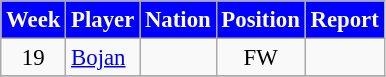<table class="wikitable" style="font-size: 95%; text-align: center;">
<tr>
<th style="background:#00f; color:white; text-align:center;">Week</th>
<th style="background:#00f; color:white; text-align:center;">Player</th>
<th style="background:#00f; color:white; text-align:center;">Nation</th>
<th style="background:#00f; color:white; text-align:center;">Position</th>
<th style="background:#00f; color:white; text-align:center;">Report</th>
</tr>
<tr>
<td>19</td>
<td style="text-align:left;"><a href='#'>Bojan</a></td>
<td style="text-align:left;"></td>
<td>FW</td>
<td></td>
</tr>
<tr>
</tr>
</table>
